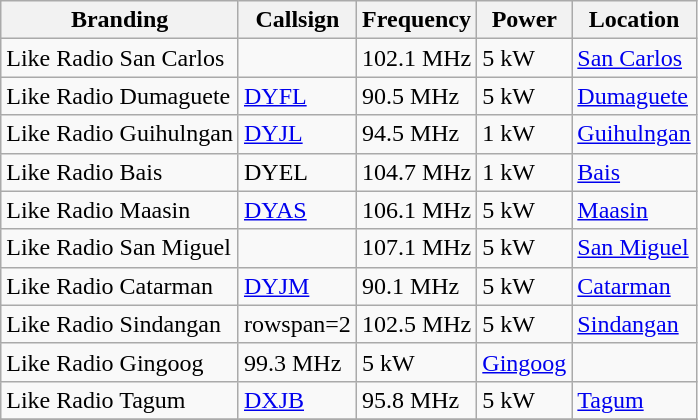<table class="wikitable">
<tr>
<th>Branding</th>
<th>Callsign</th>
<th>Frequency</th>
<th>Power</th>
<th>Location</th>
</tr>
<tr>
<td>Like Radio San Carlos</td>
<td></td>
<td>102.1 MHz</td>
<td>5 kW</td>
<td><a href='#'>San Carlos</a></td>
</tr>
<tr>
<td>Like Radio Dumaguete</td>
<td><a href='#'>DYFL</a></td>
<td>90.5 MHz</td>
<td>5 kW</td>
<td><a href='#'>Dumaguete</a></td>
</tr>
<tr>
<td>Like Radio Guihulngan</td>
<td><a href='#'>DYJL</a></td>
<td>94.5 MHz</td>
<td>1 kW</td>
<td><a href='#'>Guihulngan</a></td>
</tr>
<tr>
<td>Like Radio Bais</td>
<td>DYEL</td>
<td>104.7 MHz</td>
<td>1 kW</td>
<td><a href='#'>Bais</a></td>
</tr>
<tr>
<td>Like Radio Maasin</td>
<td><a href='#'>DYAS</a></td>
<td>106.1 MHz</td>
<td>5 kW</td>
<td><a href='#'>Maasin</a></td>
</tr>
<tr>
<td>Like Radio San Miguel</td>
<td></td>
<td>107.1 MHz</td>
<td>5 kW</td>
<td><a href='#'>San Miguel</a></td>
</tr>
<tr>
<td>Like Radio Catarman</td>
<td><a href='#'>DYJM</a></td>
<td>90.1 MHz</td>
<td>5 kW</td>
<td><a href='#'>Catarman</a></td>
</tr>
<tr>
<td>Like Radio Sindangan</td>
<td>rowspan=2 </td>
<td>102.5 MHz</td>
<td>5 kW</td>
<td><a href='#'>Sindangan</a></td>
</tr>
<tr>
<td>Like Radio Gingoog</td>
<td>99.3 MHz</td>
<td>5 kW</td>
<td><a href='#'>Gingoog</a></td>
</tr>
<tr>
<td>Like Radio Tagum</td>
<td><a href='#'>DXJB</a></td>
<td>95.8 MHz</td>
<td>5 kW</td>
<td><a href='#'>Tagum</a></td>
</tr>
<tr>
</tr>
</table>
